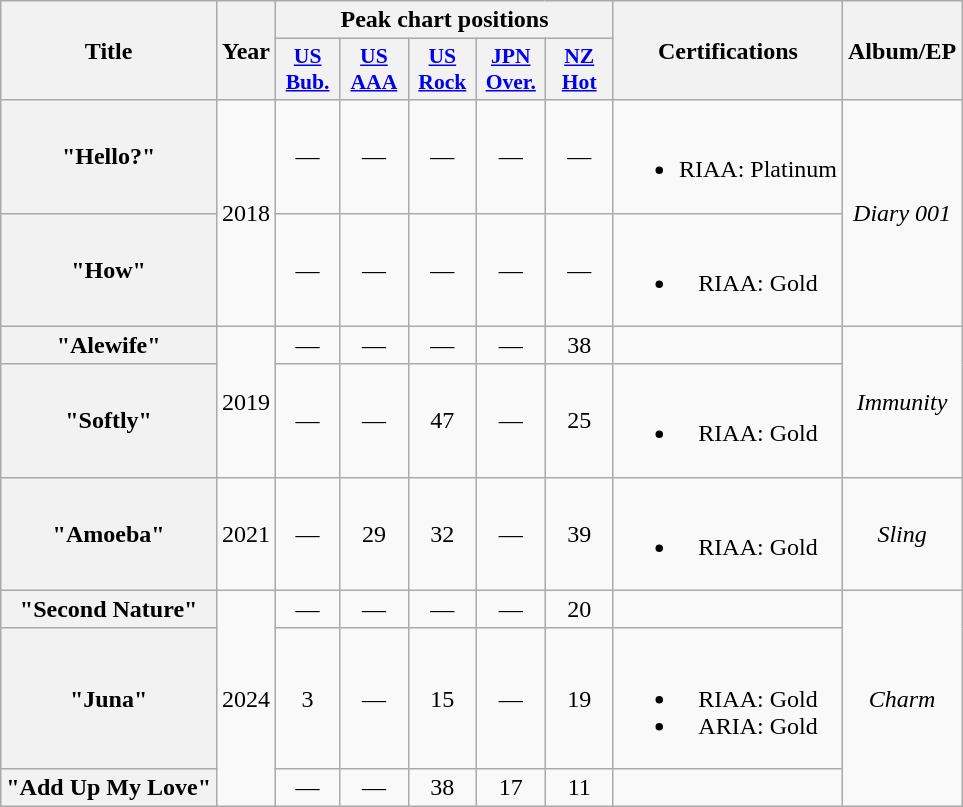<table class="wikitable plainrowheaders" style="text-align:center;">
<tr>
<th scope="col" rowspan="2">Title</th>
<th scope="col" rowspan="2">Year</th>
<th scope="col" colspan="5">Peak chart positions</th>
<th scope="col" rowspan="2">Certifications</th>
<th scope="col" rowspan="2">Album/EP</th>
</tr>
<tr>
<th scope="col" style="width:2.5em;font-size:90%;"><a href='#'>US<br>Bub.</a><br></th>
<th scope="col" style="width:2.7em;font-size:90%;"><a href='#'>US<br>AAA</a><br></th>
<th scope="col" style="width:2.7em;font-size:90%;"><a href='#'>US<br>Rock</a><br></th>
<th scope="col" style="width:2.7em;font-size:90%;"><a href='#'>JPN<br>Over.</a><br></th>
<th scope="col" style="width:2.7em;font-size:90%;"><a href='#'>NZ<br>Hot</a><br></th>
</tr>
<tr>
<th scope="row">"Hello?"<br></th>
<td rowspan="2">2018</td>
<td>—</td>
<td>—</td>
<td>—</td>
<td>—</td>
<td>—</td>
<td><br><ul><li>RIAA: Platinum</li></ul></td>
<td rowspan="2"><em>Diary 001</em></td>
</tr>
<tr>
<th scope="row">"How"</th>
<td>—</td>
<td>—</td>
<td>—</td>
<td>—</td>
<td>—</td>
<td><br><ul><li>RIAA: Gold</li></ul></td>
</tr>
<tr>
<th scope="row">"Alewife"</th>
<td rowspan="2">2019</td>
<td>—</td>
<td>—</td>
<td>—</td>
<td>—</td>
<td>38</td>
<td></td>
<td rowspan="2"><em>Immunity</em></td>
</tr>
<tr>
<th scope="row">"Softly"</th>
<td>—</td>
<td>—</td>
<td>47</td>
<td>—</td>
<td>25</td>
<td><br><ul><li>RIAA: Gold</li></ul></td>
</tr>
<tr>
<th scope="row">"Amoeba"</th>
<td>2021</td>
<td>—</td>
<td>29</td>
<td>32</td>
<td>—</td>
<td>39</td>
<td><br><ul><li>RIAA: Gold</li></ul></td>
<td><em>Sling</em></td>
</tr>
<tr>
<th scope="row">"Second Nature"</th>
<td rowspan="3">2024</td>
<td>—</td>
<td>—</td>
<td>—</td>
<td>—</td>
<td>20</td>
<td></td>
<td rowspan="3"><em>Charm</em></td>
</tr>
<tr>
<th scope="row">"Juna"</th>
<td>3</td>
<td>—</td>
<td>15</td>
<td>—</td>
<td>19</td>
<td><br><ul><li>RIAA: Gold</li><li>ARIA: Gold</li></ul></td>
</tr>
<tr>
<th scope="row">"Add Up My Love"</th>
<td>—</td>
<td>—</td>
<td>38</td>
<td>17</td>
<td>11</td>
<td></td>
</tr>
</table>
